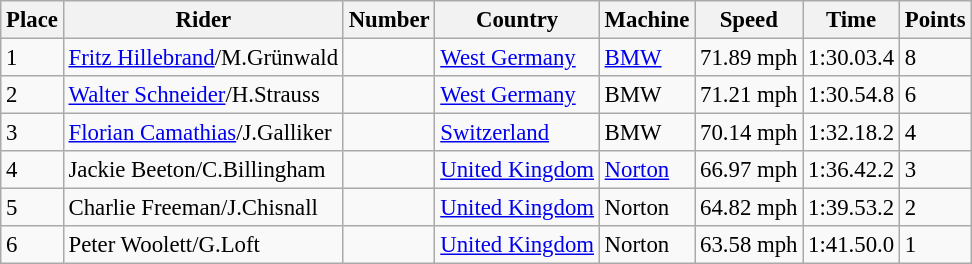<table class="wikitable" style="font-size: 95%;">
<tr>
<th>Place</th>
<th>Rider</th>
<th>Number</th>
<th>Country</th>
<th>Machine</th>
<th>Speed</th>
<th>Time</th>
<th>Points</th>
</tr>
<tr>
<td>1</td>
<td> <a href='#'>Fritz Hillebrand</a>/M.Grünwald</td>
<td></td>
<td><a href='#'>West Germany</a></td>
<td><a href='#'>BMW</a></td>
<td>71.89 mph</td>
<td>1:30.03.4</td>
<td>8</td>
</tr>
<tr>
<td>2</td>
<td> <a href='#'>Walter Schneider</a>/H.Strauss</td>
<td></td>
<td><a href='#'>West Germany</a></td>
<td>BMW</td>
<td>71.21 mph</td>
<td>1:30.54.8</td>
<td>6</td>
</tr>
<tr>
<td>3</td>
<td> <a href='#'>Florian Camathias</a>/J.Galliker</td>
<td></td>
<td><a href='#'>Switzerland</a></td>
<td>BMW</td>
<td>70.14 mph</td>
<td>1:32.18.2</td>
<td>4</td>
</tr>
<tr>
<td>4</td>
<td> Jackie Beeton/C.Billingham</td>
<td></td>
<td><a href='#'>United Kingdom</a></td>
<td><a href='#'>Norton</a></td>
<td>66.97 mph</td>
<td>1:36.42.2</td>
<td>3</td>
</tr>
<tr>
<td>5</td>
<td> Charlie Freeman/J.Chisnall</td>
<td></td>
<td><a href='#'>United Kingdom</a></td>
<td>Norton</td>
<td>64.82 mph</td>
<td>1:39.53.2</td>
<td>2</td>
</tr>
<tr>
<td>6</td>
<td> Peter Woolett/G.Loft</td>
<td></td>
<td><a href='#'>United Kingdom</a></td>
<td>Norton</td>
<td>63.58 mph</td>
<td>1:41.50.0</td>
<td>1</td>
</tr>
</table>
